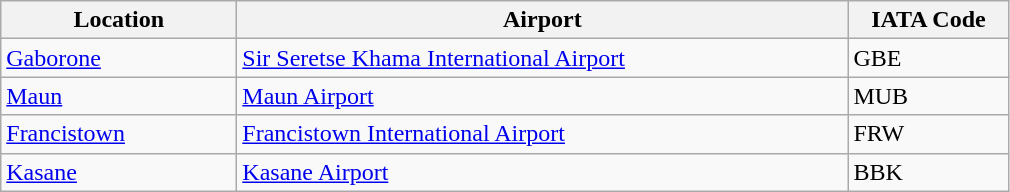<table class="wikitable">
<tr>
<th scope="col" style="width:150px;"><strong>Location</strong></th>
<th scope="col" style="width:400px;"><strong>Airport</strong></th>
<th scope="col" style="width:100px;"><strong>IATA Code</strong></th>
</tr>
<tr>
<td><a href='#'>Gaborone</a></td>
<td><a href='#'>Sir Seretse Khama International Airport</a></td>
<td>GBE</td>
</tr>
<tr>
<td><a href='#'>Maun</a></td>
<td><a href='#'>Maun Airport</a></td>
<td>MUB</td>
</tr>
<tr>
<td><a href='#'>Francistown</a></td>
<td><a href='#'>Francistown International Airport</a></td>
<td>FRW</td>
</tr>
<tr>
<td><a href='#'>Kasane</a></td>
<td><a href='#'>Kasane Airport</a></td>
<td>BBK</td>
</tr>
</table>
